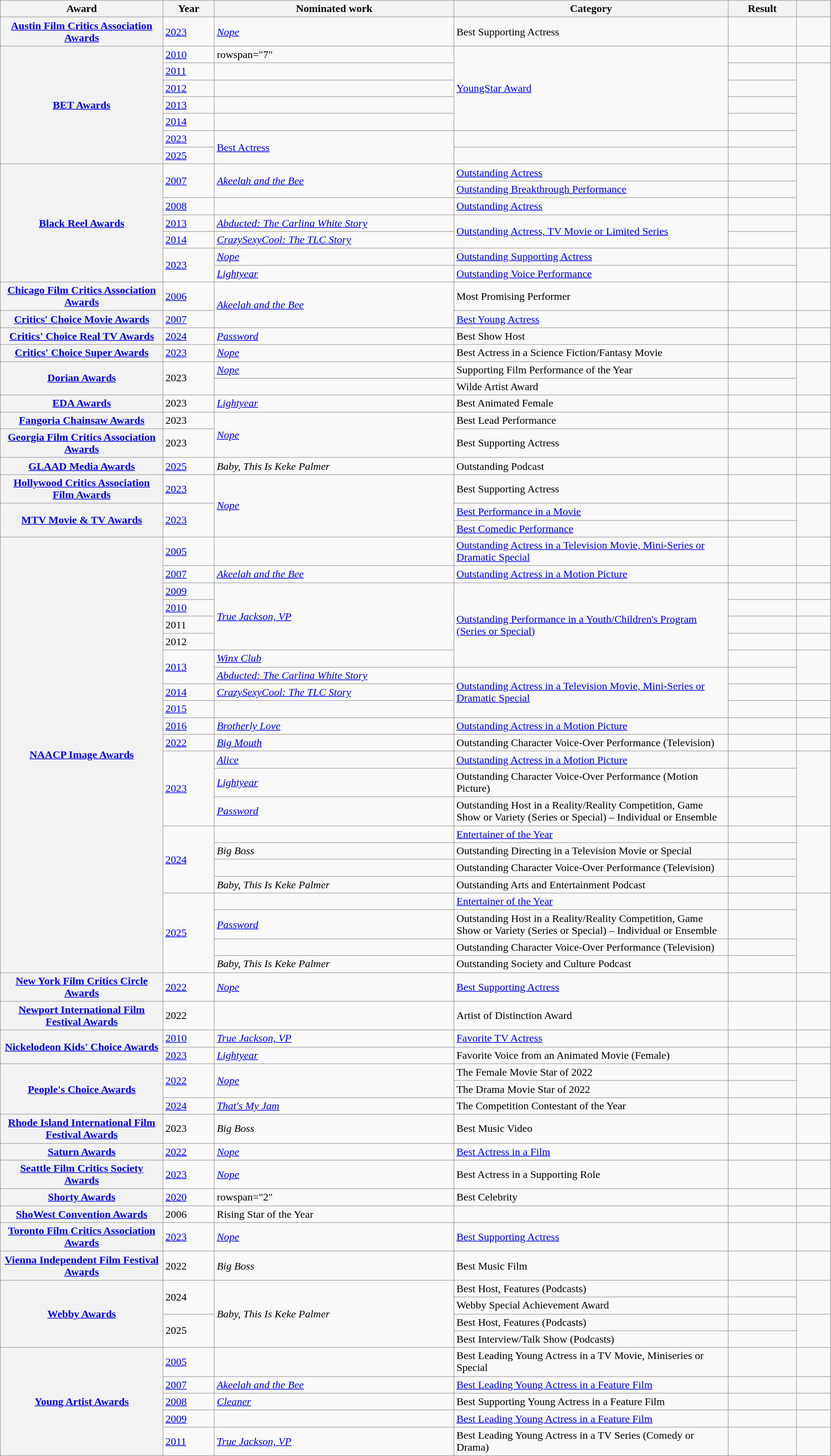<table class="wikitable sortable plainrowheaders" style="width:99%;">
<tr>
<th scope="col" style="width:19%;">Award</th>
<th scope="col" style="width:6%;">Year</th>
<th scope="col" style="width:28%;">Nominated work</th>
<th scope="col" style="width:32%;">Category</th>
<th scope="col" style="width:8%;">Result</th>
<th scope="col" style="width:4%;" class="unsortable"></th>
</tr>
<tr>
<th scope="row"><a href='#'>Austin Film Critics Association Awards</a></th>
<td><a href='#'>2023</a></td>
<td><em><a href='#'>Nope</a></em></td>
<td>Best Supporting Actress</td>
<td></td>
<td style="text-align:center;"></td>
</tr>
<tr>
<th scope="row" rowspan="7"><a href='#'>BET Awards</a></th>
<td><a href='#'>2010</a></td>
<td>rowspan="7" </td>
<td rowspan="5"><a href='#'>YoungStar Award</a></td>
<td></td>
<td style="text-align:center;"></td>
</tr>
<tr>
<td><a href='#'>2011</a></td>
<td></td>
<td style="text-align:center;"></td>
</tr>
<tr>
<td><a href='#'>2012</a></td>
<td></td>
<td style="text-align:center;"></td>
</tr>
<tr>
<td><a href='#'>2013</a></td>
<td></td>
<td style="text-align:center;"></td>
</tr>
<tr>
<td><a href='#'>2014</a></td>
<td></td>
<td style="text-align:center;"></td>
</tr>
<tr>
<td><a href='#'>2023</a></td>
<td rowspan="2"><a href='#'>Best Actress</a></td>
<td></td>
<td style="text-align:center;"></td>
</tr>
<tr>
<td><a href='#'>2025</a></td>
<td></td>
<td style="text-align:center;"></td>
</tr>
<tr>
<th scope="row" rowspan="7"><a href='#'>Black Reel Awards</a></th>
<td rowspan="2"><a href='#'>2007</a></td>
<td rowspan="2"><em><a href='#'>Akeelah and the Bee</a></em></td>
<td><a href='#'>Outstanding Actress</a></td>
<td></td>
<td style="text-align:center;" rowspan="3"></td>
</tr>
<tr>
<td><a href='#'>Outstanding Breakthrough Performance</a></td>
<td></td>
</tr>
<tr>
<td><a href='#'>2008</a></td>
<td></td>
<td><a href='#'>Outstanding Actress</a></td>
<td></td>
</tr>
<tr>
<td><a href='#'>2013</a></td>
<td><em><a href='#'>Abducted: The Carlina White Story</a></em></td>
<td rowspan="2"><a href='#'>Outstanding Actress, TV Movie or Limited Series</a></td>
<td></td>
<td style="text-align:center;" rowspan="2"></td>
</tr>
<tr>
<td><a href='#'>2014</a></td>
<td><em><a href='#'>CrazySexyCool: The TLC Story</a></em></td>
<td></td>
</tr>
<tr>
<td rowspan="2"><a href='#'>2023</a></td>
<td><em><a href='#'>Nope</a></em></td>
<td><a href='#'>Outstanding Supporting Actress</a></td>
<td></td>
<td style="text-align:center;" rowspan="2"></td>
</tr>
<tr>
<td><em><a href='#'>Lightyear</a></em></td>
<td><a href='#'>Outstanding Voice Performance</a></td>
<td></td>
</tr>
<tr>
<th scope="row"><a href='#'>Chicago Film Critics Association Awards</a></th>
<td><a href='#'>2006</a></td>
<td rowspan="2"><em><a href='#'>Akeelah and the Bee</a></em></td>
<td>Most Promising Performer</td>
<td></td>
<td style="text-align:center;"></td>
</tr>
<tr>
<th scope="row"><a href='#'>Critics' Choice Movie Awards</a></th>
<td><a href='#'>2007</a></td>
<td><a href='#'>Best Young Actress</a></td>
<td></td>
<td style="text-align:center;"></td>
</tr>
<tr>
<th scope="row"><a href='#'>Critics' Choice Real TV Awards</a></th>
<td><a href='#'>2024</a></td>
<td><em><a href='#'>Password</a></em></td>
<td>Best Show Host</td>
<td></td>
<td style="text-align:center;"></td>
</tr>
<tr>
<th scope="row"><a href='#'>Critics' Choice Super Awards</a></th>
<td><a href='#'>2023</a></td>
<td><em><a href='#'>Nope</a></em></td>
<td>Best Actress in a Science Fiction/Fantasy Movie</td>
<td></td>
<td style="text-align:center;"></td>
</tr>
<tr>
<th scope="row" rowspan="2"><a href='#'>Dorian Awards</a></th>
<td rowspan="2">2023</td>
<td><em><a href='#'>Nope</a></em></td>
<td>Supporting Film Performance of the Year</td>
<td></td>
<td style="text-align:center;" rowspan="2"></td>
</tr>
<tr>
<td></td>
<td>Wilde Artist Award</td>
<td></td>
</tr>
<tr>
<th scope="row"><a href='#'>EDA Awards</a></th>
<td>2023</td>
<td><em><a href='#'>Lightyear</a></em></td>
<td>Best Animated Female</td>
<td></td>
<td style="text-align:center;"></td>
</tr>
<tr>
<th scope="row"><a href='#'>Fangoria Chainsaw Awards</a></th>
<td>2023</td>
<td rowspan="2"><em><a href='#'>Nope</a></em></td>
<td>Best Lead Performance</td>
<td></td>
<td style="text-align:center;"></td>
</tr>
<tr>
<th scope="row"><a href='#'>Georgia Film Critics Association Awards</a></th>
<td>2023</td>
<td>Best Supporting Actress</td>
<td></td>
<td style="text-align:center;"></td>
</tr>
<tr>
<th scope="row"><a href='#'>GLAAD Media Awards</a></th>
<td><a href='#'>2025</a></td>
<td><em>Baby, This Is Keke Palmer</em></td>
<td>Outstanding Podcast</td>
<td></td>
<td style="text-align:center;"></td>
</tr>
<tr>
<th scope="row"><a href='#'>Hollywood Critics Association Film Awards</a></th>
<td><a href='#'>2023</a></td>
<td rowspan="3"><em><a href='#'>Nope</a></em></td>
<td>Best Supporting Actress</td>
<td></td>
<td style="text-align:center;"></td>
</tr>
<tr>
<th scope="row" rowspan="2"><a href='#'>MTV Movie & TV Awards</a></th>
<td rowspan="2"><a href='#'>2023</a></td>
<td><a href='#'>Best Performance in a Movie</a></td>
<td></td>
<td style="text-align:center;" rowspan="2"></td>
</tr>
<tr>
<td><a href='#'>Best Comedic Performance</a></td>
<td></td>
</tr>
<tr>
<th scope="row" rowspan="23"><a href='#'>NAACP Image Awards</a></th>
<td><a href='#'>2005</a></td>
<td></td>
<td><a href='#'>Outstanding Actress in a Television Movie, Mini-Series or Dramatic Special</a></td>
<td></td>
<td style="text-align:center;"></td>
</tr>
<tr>
<td><a href='#'>2007</a></td>
<td><em><a href='#'>Akeelah and the Bee</a></em></td>
<td><a href='#'>Outstanding Actress in a Motion Picture</a></td>
<td></td>
<td style="text-align:center;"></td>
</tr>
<tr>
<td><a href='#'>2009</a></td>
<td rowspan="4"><em><a href='#'>True Jackson, VP</a></em></td>
<td rowspan="5"><a href='#'>Outstanding Performance in a Youth/Children's Program (Series or Special)</a></td>
<td></td>
<td style="text-align:center;"></td>
</tr>
<tr>
<td><a href='#'>2010</a></td>
<td></td>
<td style="text-align:center;"></td>
</tr>
<tr>
<td>2011</td>
<td></td>
<td style="text-align:center;"></td>
</tr>
<tr>
<td>2012</td>
<td></td>
<td style="text-align:center;"></td>
</tr>
<tr>
<td rowspan="2"><a href='#'>2013</a></td>
<td><em><a href='#'>Winx Club</a></em></td>
<td></td>
<td style="text-align:center;" rowspan="2"></td>
</tr>
<tr>
<td><em><a href='#'>Abducted: The Carlina White Story</a></em></td>
<td rowspan="3"><a href='#'>Outstanding Actress in a Television Movie, Mini-Series or Dramatic Special</a></td>
<td></td>
</tr>
<tr>
<td><a href='#'>2014</a></td>
<td><em><a href='#'>CrazySexyCool: The TLC Story</a></em></td>
<td></td>
<td style="text-align:center;"></td>
</tr>
<tr>
<td><a href='#'>2015</a></td>
<td></td>
<td></td>
<td style="text-align:center;"></td>
</tr>
<tr>
<td><a href='#'>2016</a></td>
<td><em><a href='#'>Brotherly Love</a></em></td>
<td><a href='#'>Outstanding Actress in a Motion Picture</a></td>
<td></td>
<td style="text-align:center;"></td>
</tr>
<tr>
<td><a href='#'>2022</a></td>
<td><em><a href='#'>Big Mouth</a></em></td>
<td>Outstanding Character Voice-Over Performance (Television)</td>
<td></td>
<td style="text-align:center;"></td>
</tr>
<tr>
<td rowspan="3"><a href='#'>2023</a></td>
<td><em><a href='#'>Alice</a></em></td>
<td><a href='#'>Outstanding Actress in a Motion Picture</a></td>
<td></td>
<td style="text-align:center;" rowspan="3"></td>
</tr>
<tr>
<td><em><a href='#'>Lightyear</a></em></td>
<td>Outstanding Character Voice-Over Performance (Motion Picture)</td>
<td></td>
</tr>
<tr>
<td><em><a href='#'>Password</a></em></td>
<td>Outstanding Host in a Reality/Reality Competition, Game Show or Variety (Series or Special) – Individual or Ensemble</td>
<td></td>
</tr>
<tr>
<td rowspan="4"><a href='#'>2024</a></td>
<td></td>
<td><a href='#'>Entertainer of the Year</a></td>
<td></td>
<td style="text-align:center;" rowspan="4"></td>
</tr>
<tr>
<td><em>Big Boss</em></td>
<td>Outstanding Directing in a Television Movie or Special</td>
<td></td>
</tr>
<tr>
<td></td>
<td>Outstanding Character Voice-Over Performance (Television)</td>
<td></td>
</tr>
<tr>
<td><em>Baby, This Is Keke Palmer</em></td>
<td>Outstanding Arts and Entertainment Podcast</td>
<td></td>
</tr>
<tr>
<td rowspan="4"><a href='#'>2025</a></td>
<td></td>
<td><a href='#'>Entertainer of the Year</a></td>
<td></td>
<td style="text-align:center;" rowspan="4"><br></td>
</tr>
<tr>
<td><em><a href='#'>Password</a></em></td>
<td>Outstanding Host in a Reality/Reality Competition, Game Show or Variety (Series or Special) – Individual or Ensemble</td>
<td></td>
</tr>
<tr>
<td></td>
<td>Outstanding Character Voice-Over Performance (Television)</td>
<td></td>
</tr>
<tr>
<td><em>Baby, This Is Keke Palmer</em></td>
<td>Outstanding Society and Culture Podcast</td>
<td></td>
</tr>
<tr>
<th scope="row"><a href='#'>New York Film Critics Circle Awards</a></th>
<td><a href='#'>2022</a></td>
<td><em><a href='#'>Nope</a></em></td>
<td><a href='#'>Best Supporting Actress</a></td>
<td></td>
<td style="text-align:center;"></td>
</tr>
<tr>
<th scope="row"><a href='#'>Newport International Film Festival Awards</a></th>
<td>2022</td>
<td></td>
<td>Artist of Distinction Award</td>
<td></td>
<td style="text-align:center;"></td>
</tr>
<tr>
<th scope="row" rowspan="2"><a href='#'>Nickelodeon Kids' Choice Awards</a></th>
<td><a href='#'>2010</a></td>
<td><em><a href='#'>True Jackson, VP</a></em></td>
<td><a href='#'>Favorite TV Actress</a></td>
<td></td>
<td style="text-align:center;"></td>
</tr>
<tr>
<td><a href='#'>2023</a></td>
<td><em><a href='#'>Lightyear</a></em></td>
<td>Favorite Voice from an Animated Movie (Female)</td>
<td></td>
<td style="text-align:center;"></td>
</tr>
<tr>
<th scope="row" rowspan="3"><a href='#'>People's Choice Awards</a></th>
<td rowspan="2"><a href='#'>2022</a></td>
<td rowspan="2"><em><a href='#'>Nope</a></em></td>
<td>The Female Movie Star of 2022</td>
<td></td>
<td style="text-align:center;" rowspan="2"></td>
</tr>
<tr>
<td>The Drama Movie Star of 2022</td>
<td></td>
</tr>
<tr>
<td><a href='#'>2024</a></td>
<td><em><a href='#'>That's My Jam</a></em></td>
<td>The Competition Contestant of the Year</td>
<td></td>
<td style="text-align:center;"></td>
</tr>
<tr>
<th scope="row"><a href='#'>Rhode Island International Film Festival Awards</a></th>
<td>2023</td>
<td><em>Big Boss</em></td>
<td>Best Music Video</td>
<td></td>
<td style="text-align:center;"></td>
</tr>
<tr>
<th scope="row"><a href='#'>Saturn Awards</a></th>
<td><a href='#'>2022</a></td>
<td><em><a href='#'>Nope</a></em></td>
<td><a href='#'>Best Actress in a Film</a></td>
<td></td>
<td style="text-align:center;"></td>
</tr>
<tr>
<th scope="row"><a href='#'>Seattle Film Critics Society Awards</a></th>
<td><a href='#'>2023</a></td>
<td><em><a href='#'>Nope</a></em></td>
<td>Best Actress in a Supporting Role</td>
<td></td>
<td style="text-align:center;"></td>
</tr>
<tr>
<th scope="row"><a href='#'>Shorty Awards</a></th>
<td><a href='#'>2020</a></td>
<td>rowspan="2" </td>
<td>Best Celebrity</td>
<td></td>
<td style="text-align:center;"></td>
</tr>
<tr>
<th scope="row"><a href='#'>ShoWest Convention Awards</a></th>
<td>2006</td>
<td>Rising Star of the Year</td>
<td></td>
<td style="text-align:center;"></td>
</tr>
<tr>
<th scope="row"><a href='#'>Toronto Film Critics Association Awards</a></th>
<td><a href='#'>2023</a></td>
<td><em><a href='#'>Nope</a></em></td>
<td><a href='#'>Best Supporting Actress</a></td>
<td></td>
<td style="text-align:center;"></td>
</tr>
<tr>
<th scope="row"><a href='#'>Vienna Independent Film Festival Awards</a></th>
<td>2022</td>
<td><em>Big Boss</em></td>
<td>Best Music Film</td>
<td></td>
<td style="text-align:center;"></td>
</tr>
<tr>
<th scope="row" rowspan="4"><a href='#'>Webby Awards</a></th>
<td rowspan="2">2024</td>
<td rowspan="4"><em>Baby, This Is Keke Palmer</em></td>
<td>Best Host, Features (Podcasts)</td>
<td></td>
<td style="text-align:center;" rowspan="2"><br></td>
</tr>
<tr>
<td>Webby Special Achievement Award</td>
<td></td>
</tr>
<tr>
<td rowspan="2">2025</td>
<td>Best Host, Features (Podcasts)</td>
<td></td>
<td style="text-align:center;" rowspan="2"><br></td>
</tr>
<tr>
<td>Best Interview/Talk Show (Podcasts)</td>
<td></td>
</tr>
<tr>
<th scope="row" rowspan="5"><a href='#'>Young Artist Awards</a></th>
<td><a href='#'>2005</a></td>
<td></td>
<td>Best Leading Young Actress in a TV Movie, Miniseries or Special</td>
<td></td>
<td style="text-align:center;"></td>
</tr>
<tr>
<td><a href='#'>2007</a></td>
<td><em><a href='#'>Akeelah and the Bee</a></em></td>
<td><a href='#'>Best Leading Young Actress in a Feature Film</a></td>
<td></td>
<td style="text-align:center;"></td>
</tr>
<tr>
<td><a href='#'>2008</a></td>
<td><em><a href='#'>Cleaner</a></em></td>
<td>Best Supporting Young Actress in a Feature Film</td>
<td></td>
<td style="text-align:center;"></td>
</tr>
<tr>
<td><a href='#'>2009</a></td>
<td></td>
<td><a href='#'>Best Leading Young Actress in a Feature Film</a></td>
<td></td>
<td style="text-align:center;"></td>
</tr>
<tr>
<td><a href='#'>2011</a></td>
<td><em><a href='#'>True Jackson, VP</a></em></td>
<td>Best Leading Young Actress in a TV Series (Comedy or Drama)</td>
<td></td>
<td style="text-align:center;"></td>
</tr>
</table>
